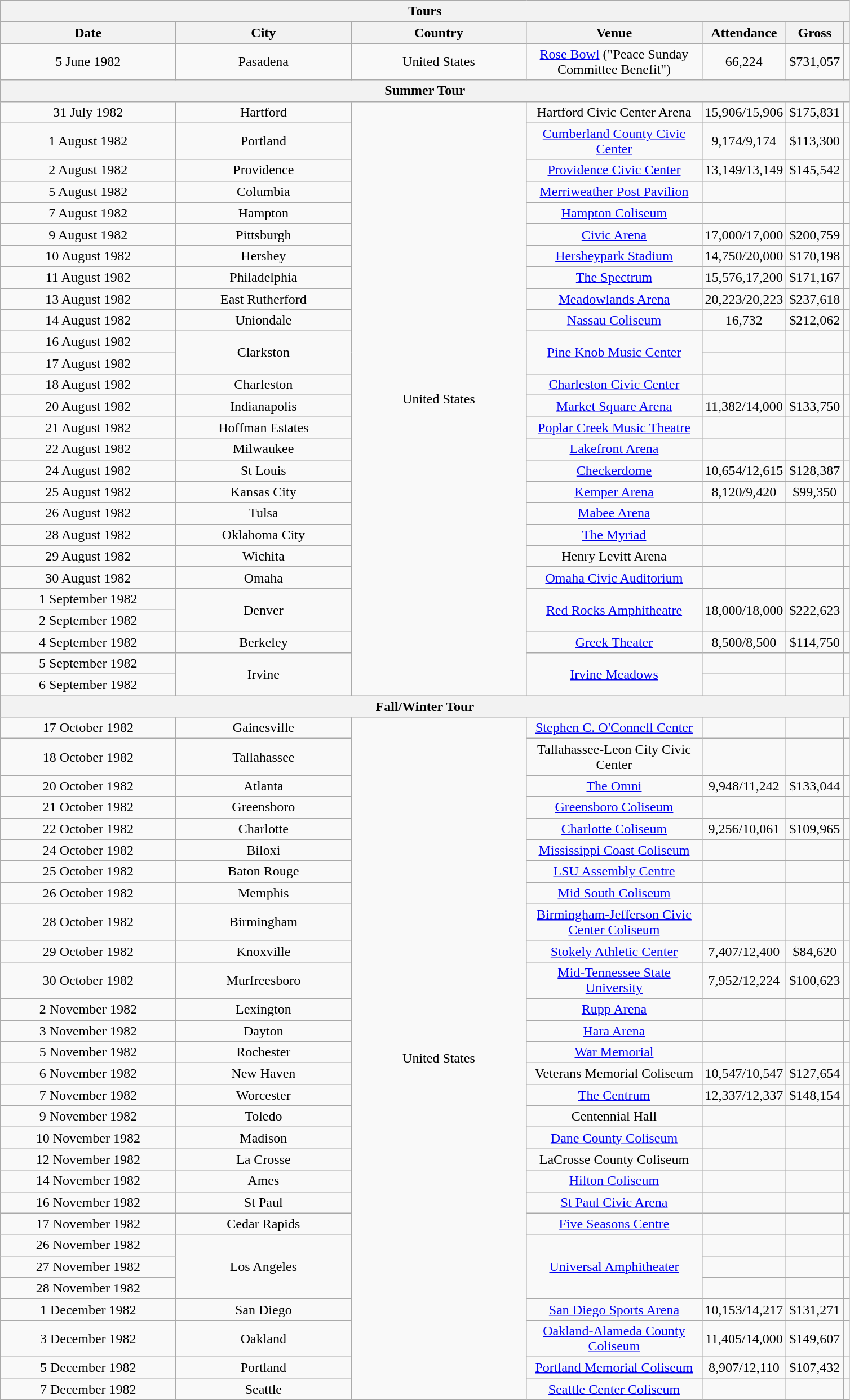<table class="wikitable"style="text-align:center;">
<tr>
<th colspan="7">Tours</th>
</tr>
<tr>
<th width="200">Date</th>
<th width="200">City</th>
<th width="200">Country</th>
<th width="200">Venue</th>
<th>Attendance</th>
<th>Gross</th>
<th></th>
</tr>
<tr>
<td>5 June 1982</td>
<td>Pasadena</td>
<td>United States</td>
<td><a href='#'>Rose Bowl</a> ("Peace Sunday Committee Benefit")</td>
<td>66,224</td>
<td>$731,057</td>
<td></td>
</tr>
<tr>
<th colspan="7">Summer Tour</th>
</tr>
<tr>
<td>31 July 1982</td>
<td>Hartford</td>
<td rowspan="27">United States</td>
<td>Hartford Civic Center Arena</td>
<td>15,906/15,906</td>
<td>$175,831</td>
<td></td>
</tr>
<tr>
<td>1 August 1982</td>
<td>Portland</td>
<td><a href='#'>Cumberland County Civic Center</a></td>
<td>9,174/9,174</td>
<td>$113,300</td>
<td></td>
</tr>
<tr>
<td>2 August 1982</td>
<td>Providence</td>
<td><a href='#'>Providence Civic Center</a></td>
<td>13,149/13,149</td>
<td>$145,542</td>
<td></td>
</tr>
<tr>
<td>5 August 1982</td>
<td>Columbia</td>
<td><a href='#'>Merriweather Post Pavilion</a></td>
<td></td>
<td></td>
<td></td>
</tr>
<tr>
<td>7 August 1982</td>
<td>Hampton</td>
<td><a href='#'>Hampton Coliseum</a></td>
<td></td>
<td></td>
<td></td>
</tr>
<tr>
<td>9 August 1982</td>
<td>Pittsburgh</td>
<td><a href='#'>Civic Arena</a></td>
<td>17,000/17,000</td>
<td>$200,759</td>
<td></td>
</tr>
<tr>
<td>10 August 1982</td>
<td>Hershey</td>
<td><a href='#'>Hersheypark Stadium</a></td>
<td>14,750/20,000</td>
<td>$170,198</td>
<td></td>
</tr>
<tr>
<td>11 August 1982</td>
<td>Philadelphia</td>
<td><a href='#'>The Spectrum</a></td>
<td>15,576,17,200</td>
<td>$171,167</td>
<td></td>
</tr>
<tr>
<td>13 August 1982</td>
<td>East Rutherford</td>
<td><a href='#'>Meadowlands Arena</a></td>
<td>20,223/20,223</td>
<td>$237,618</td>
<td></td>
</tr>
<tr>
<td>14 August 1982</td>
<td>Uniondale</td>
<td><a href='#'>Nassau Coliseum</a></td>
<td>16,732</td>
<td>$212,062</td>
<td></td>
</tr>
<tr>
<td>16 August 1982</td>
<td rowspan="2">Clarkston</td>
<td rowspan="2"><a href='#'>Pine Knob Music Center</a></td>
<td></td>
<td></td>
<td></td>
</tr>
<tr>
<td>17 August 1982</td>
<td></td>
<td></td>
<td></td>
</tr>
<tr>
<td>18 August 1982</td>
<td>Charleston</td>
<td><a href='#'>Charleston Civic Center</a></td>
<td></td>
<td></td>
<td></td>
</tr>
<tr>
<td>20 August 1982</td>
<td>Indianapolis</td>
<td><a href='#'>Market Square Arena</a></td>
<td>11,382/14,000</td>
<td>$133,750</td>
<td></td>
</tr>
<tr>
<td>21 August 1982</td>
<td>Hoffman Estates</td>
<td><a href='#'>Poplar Creek Music Theatre</a></td>
<td></td>
<td></td>
<td></td>
</tr>
<tr>
<td>22 August 1982</td>
<td>Milwaukee</td>
<td><a href='#'>Lakefront Arena</a></td>
<td></td>
<td></td>
<td></td>
</tr>
<tr>
<td>24 August 1982</td>
<td>St Louis</td>
<td><a href='#'>Checkerdome</a></td>
<td>10,654/12,615</td>
<td>$128,387</td>
<td></td>
</tr>
<tr>
<td>25 August 1982</td>
<td>Kansas City</td>
<td><a href='#'>Kemper Arena</a></td>
<td>8,120/9,420</td>
<td>$99,350</td>
<td></td>
</tr>
<tr>
<td>26 August 1982</td>
<td>Tulsa</td>
<td><a href='#'>Mabee Arena</a></td>
<td></td>
<td></td>
<td></td>
</tr>
<tr>
<td>28 August 1982</td>
<td>Oklahoma City</td>
<td><a href='#'>The Myriad</a></td>
<td></td>
<td></td>
<td></td>
</tr>
<tr>
<td>29 August 1982</td>
<td>Wichita</td>
<td>Henry Levitt Arena</td>
<td></td>
<td></td>
<td></td>
</tr>
<tr>
<td>30 August 1982</td>
<td>Omaha</td>
<td><a href='#'>Omaha Civic Auditorium</a></td>
<td></td>
<td></td>
<td></td>
</tr>
<tr>
<td>1 September 1982</td>
<td rowspan="2">Denver</td>
<td rowspan="2"><a href='#'>Red Rocks Amphitheatre</a></td>
<td rowspan="2">18,000/18,000</td>
<td rowspan="2">$222,623</td>
<td rowspan="2"></td>
</tr>
<tr>
<td>2 September 1982</td>
</tr>
<tr>
<td>4 September 1982</td>
<td>Berkeley</td>
<td><a href='#'>Greek Theater</a></td>
<td>8,500/8,500</td>
<td>$114,750</td>
<td></td>
</tr>
<tr>
<td>5 September 1982</td>
<td rowspan="2">Irvine</td>
<td rowspan="2"><a href='#'>Irvine Meadows</a></td>
<td></td>
<td></td>
<td></td>
</tr>
<tr>
<td>6 September 1982</td>
<td></td>
<td></td>
<td></td>
</tr>
<tr>
<th colspan="7">Fall/Winter Tour</th>
</tr>
<tr>
<td>17 October 1982</td>
<td>Gainesville</td>
<td rowspan="29">United States</td>
<td><a href='#'>Stephen C. O'Connell Center</a></td>
<td></td>
<td></td>
<td></td>
</tr>
<tr>
<td>18 October 1982</td>
<td>Tallahassee</td>
<td>Tallahassee-Leon City Civic Center</td>
<td></td>
<td></td>
<td></td>
</tr>
<tr>
<td>20 October 1982</td>
<td>Atlanta</td>
<td><a href='#'>The Omni</a></td>
<td>9,948/11,242</td>
<td>$133,044</td>
<td></td>
</tr>
<tr>
<td>21 October 1982</td>
<td>Greensboro</td>
<td><a href='#'>Greensboro Coliseum</a></td>
<td></td>
<td></td>
<td></td>
</tr>
<tr>
<td>22 October 1982</td>
<td>Charlotte</td>
<td><a href='#'>Charlotte Coliseum</a></td>
<td>9,256/10,061</td>
<td>$109,965</td>
<td></td>
</tr>
<tr>
<td>24 October 1982</td>
<td>Biloxi</td>
<td><a href='#'>Mississippi Coast Coliseum</a></td>
<td></td>
<td></td>
<td></td>
</tr>
<tr>
<td>25 October 1982</td>
<td>Baton Rouge</td>
<td><a href='#'>LSU Assembly Centre</a></td>
<td></td>
<td></td>
<td></td>
</tr>
<tr>
<td>26 October 1982</td>
<td>Memphis</td>
<td><a href='#'>Mid South Coliseum</a></td>
<td></td>
<td></td>
<td></td>
</tr>
<tr>
<td>28 October 1982</td>
<td>Birmingham</td>
<td><a href='#'>Birmingham-Jefferson Civic Center Coliseum</a></td>
<td></td>
<td></td>
<td></td>
</tr>
<tr>
<td>29 October 1982</td>
<td>Knoxville</td>
<td><a href='#'>Stokely Athletic Center</a></td>
<td>7,407/12,400</td>
<td>$84,620</td>
<td></td>
</tr>
<tr>
<td>30 October 1982</td>
<td>Murfreesboro</td>
<td><a href='#'>Mid-Tennessee State University</a></td>
<td>7,952/12,224</td>
<td>$100,623</td>
<td></td>
</tr>
<tr>
<td>2 November 1982</td>
<td>Lexington</td>
<td><a href='#'>Rupp Arena</a></td>
<td></td>
<td></td>
<td></td>
</tr>
<tr>
<td>3 November 1982</td>
<td>Dayton</td>
<td><a href='#'>Hara Arena</a></td>
<td></td>
<td></td>
<td></td>
</tr>
<tr>
<td>5 November 1982</td>
<td>Rochester</td>
<td><a href='#'>War Memorial</a></td>
<td></td>
<td></td>
<td></td>
</tr>
<tr>
<td>6 November 1982</td>
<td>New Haven</td>
<td>Veterans Memorial Coliseum</td>
<td>10,547/10,547</td>
<td>$127,654</td>
<td></td>
</tr>
<tr>
<td>7 November 1982</td>
<td>Worcester</td>
<td><a href='#'>The Centrum</a></td>
<td>12,337/12,337</td>
<td>$148,154</td>
<td></td>
</tr>
<tr>
<td>9 November 1982</td>
<td>Toledo</td>
<td>Centennial Hall</td>
<td></td>
<td></td>
<td></td>
</tr>
<tr>
<td>10 November 1982</td>
<td>Madison</td>
<td><a href='#'>Dane County Coliseum</a></td>
<td></td>
<td></td>
<td></td>
</tr>
<tr>
<td>12 November 1982</td>
<td>La Crosse</td>
<td>LaCrosse County Coliseum</td>
<td></td>
<td></td>
<td></td>
</tr>
<tr>
<td>14 November 1982</td>
<td>Ames</td>
<td><a href='#'>Hilton Coliseum</a></td>
<td></td>
<td></td>
<td></td>
</tr>
<tr>
<td>16 November 1982</td>
<td>St Paul</td>
<td><a href='#'>St Paul Civic Arena</a></td>
<td></td>
<td></td>
<td></td>
</tr>
<tr>
<td>17 November 1982</td>
<td>Cedar Rapids</td>
<td><a href='#'>Five Seasons Centre</a></td>
<td></td>
<td></td>
<td></td>
</tr>
<tr>
<td>26 November 1982</td>
<td rowspan="3">Los Angeles</td>
<td rowspan="3"><a href='#'>Universal Amphitheater</a></td>
<td></td>
<td></td>
<td></td>
</tr>
<tr>
<td>27 November 1982</td>
<td></td>
<td></td>
<td></td>
</tr>
<tr>
<td>28 November 1982</td>
<td></td>
<td></td>
<td></td>
</tr>
<tr>
<td>1 December 1982</td>
<td>San Diego</td>
<td><a href='#'>San Diego Sports Arena</a></td>
<td>10,153/14,217</td>
<td>$131,271</td>
<td></td>
</tr>
<tr>
<td>3 December 1982</td>
<td>Oakland</td>
<td><a href='#'>Oakland-Alameda County Coliseum</a></td>
<td>11,405/14,000</td>
<td>$149,607</td>
<td></td>
</tr>
<tr>
<td>5 December 1982</td>
<td>Portland</td>
<td><a href='#'>Portland Memorial Coliseum</a></td>
<td>8,907/12,110</td>
<td>$107,432</td>
<td></td>
</tr>
<tr>
<td>7 December 1982</td>
<td>Seattle</td>
<td><a href='#'>Seattle Center Coliseum</a></td>
<td></td>
<td></td>
<td></td>
</tr>
</table>
